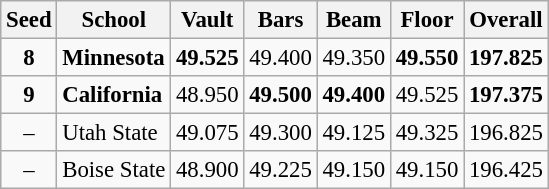<table class="wikitable" style="white-space:nowrap; font-size:95%; text-align:center">
<tr>
<th>Seed</th>
<th>School</th>
<th>Vault</th>
<th>Bars</th>
<th>Beam</th>
<th>Floor</th>
<th>Overall</th>
</tr>
<tr>
<td><strong>8</strong></td>
<td align=left><strong>Minnesota</strong></td>
<td><strong>49.525</strong></td>
<td>49.400</td>
<td>49.350</td>
<td><strong>49.550</strong></td>
<td><strong>197.825</strong></td>
</tr>
<tr>
<td><strong>9</strong></td>
<td align=left><strong>California</strong></td>
<td>48.950</td>
<td><strong>49.500</strong></td>
<td><strong>49.400</strong></td>
<td>49.525</td>
<td><strong>197.375</strong></td>
</tr>
<tr>
<td>–</td>
<td align=left>Utah State</td>
<td>49.075</td>
<td>49.300</td>
<td>49.125</td>
<td>49.325</td>
<td>196.825</td>
</tr>
<tr>
<td>–</td>
<td align=left>Boise State</td>
<td>48.900</td>
<td>49.225</td>
<td>49.150</td>
<td>49.150</td>
<td>196.425</td>
</tr>
</table>
